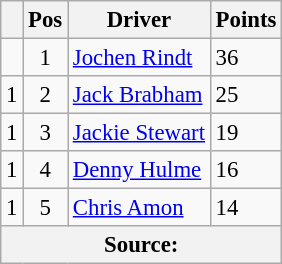<table class="wikitable" style="font-size: 95%;">
<tr>
<th></th>
<th>Pos</th>
<th>Driver</th>
<th>Points</th>
</tr>
<tr>
<td align="left"></td>
<td align="center">1</td>
<td> <a href='#'>Jochen Rindt</a></td>
<td align="left">36</td>
</tr>
<tr>
<td align="left"> 1</td>
<td align="center">2</td>
<td> <a href='#'>Jack Brabham</a></td>
<td align="left">25</td>
</tr>
<tr>
<td align="left"> 1</td>
<td align="center">3</td>
<td> <a href='#'>Jackie Stewart</a></td>
<td align="left">19</td>
</tr>
<tr>
<td align="left"> 1</td>
<td align="center">4</td>
<td> <a href='#'>Denny Hulme</a></td>
<td align="left">16</td>
</tr>
<tr>
<td align="left"> 1</td>
<td align="center">5</td>
<td> <a href='#'>Chris Amon</a></td>
<td align="left">14</td>
</tr>
<tr>
<th colspan=4>Source:</th>
</tr>
</table>
